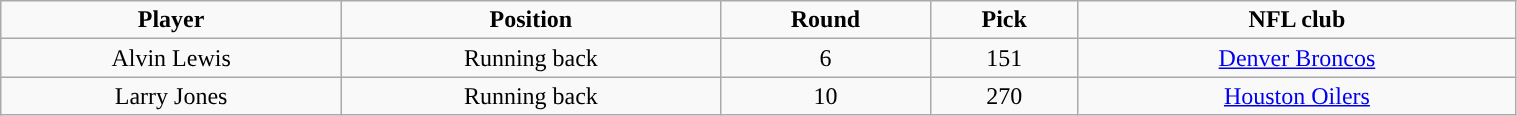<table class="wikitable" width="80%">
<tr align="center">
<td><strong>Player</strong></td>
<td><strong>Position</strong></td>
<td><strong>Round</strong></td>
<td><strong>Pick</strong></td>
<td><strong>NFL club</strong></td>
</tr>
<tr align="center" bgcolor="">
<td>Alvin Lewis</td>
<td>Running back</td>
<td>6</td>
<td>151</td>
<td><a href='#'>Denver Broncos</a></td>
</tr>
<tr align="center" bgcolor="">
<td>Larry Jones</td>
<td>Running back</td>
<td>10</td>
<td>270</td>
<td><a href='#'>Houston Oilers</a></td>
</tr>
</table>
